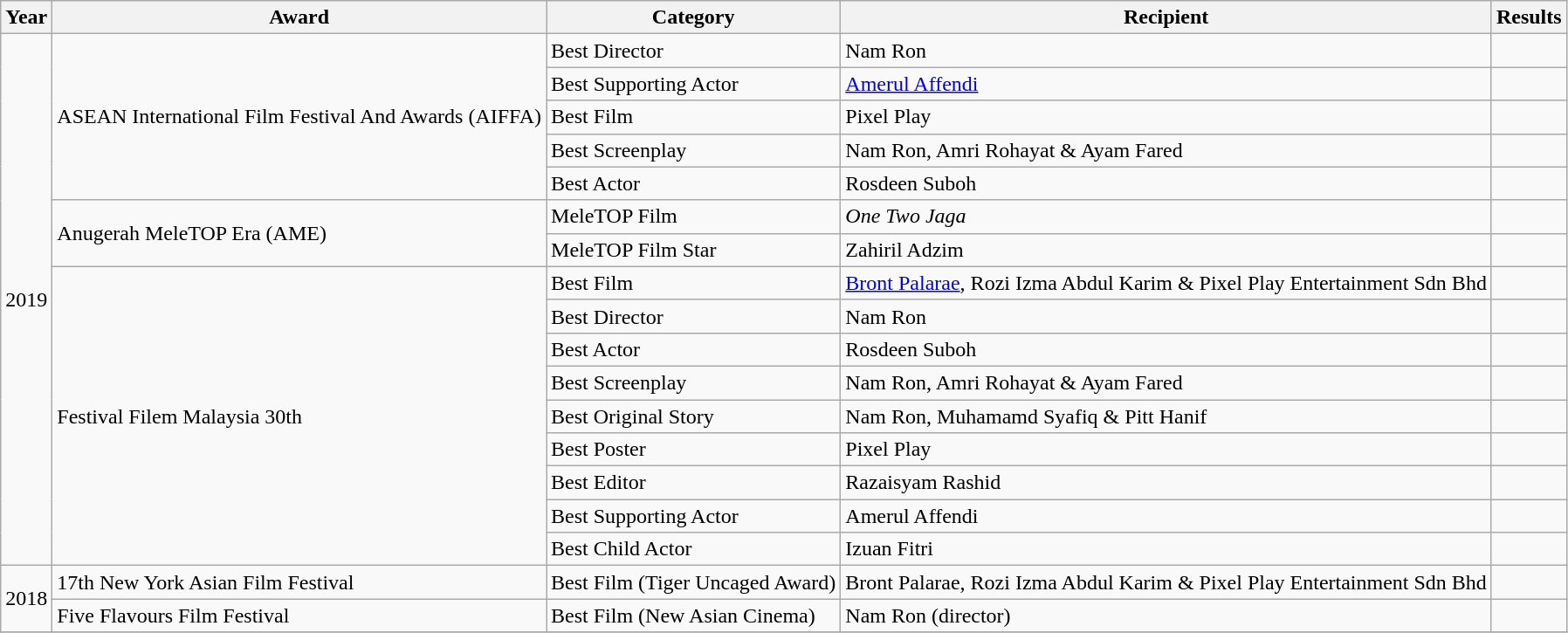<table class="wikitable">
<tr>
<th>Year</th>
<th>Award</th>
<th>Category</th>
<th>Recipient</th>
<th>Results</th>
</tr>
<tr>
<td rowspan="16">2019</td>
<td rowspan="5">ASEAN International Film Festival And Awards (AIFFA)</td>
<td>Best Director</td>
<td>Nam Ron</td>
<td></td>
</tr>
<tr>
<td>Best Supporting Actor</td>
<td><a href='#'>Amerul Affendi</a></td>
<td></td>
</tr>
<tr>
<td>Best Film</td>
<td>Pixel Play</td>
<td></td>
</tr>
<tr>
<td>Best Screenplay</td>
<td>Nam Ron, Amri Rohayat & Ayam Fared</td>
<td></td>
</tr>
<tr>
<td>Best Actor</td>
<td>Rosdeen Suboh</td>
<td></td>
</tr>
<tr>
<td rowspan="2">Anugerah MeleTOP Era (AME)</td>
<td>MeleTOP Film</td>
<td><em>One Two Jaga</em></td>
<td></td>
</tr>
<tr>
<td>MeleTOP Film Star</td>
<td>Zahiril Adzim</td>
<td></td>
</tr>
<tr>
<td rowspan="9">Festival Filem Malaysia 30th</td>
<td>Best Film</td>
<td><a href='#'>Bront Palarae</a>, Rozi Izma Abdul Karim & Pixel Play Entertainment Sdn Bhd</td>
<td></td>
</tr>
<tr>
<td>Best Director</td>
<td>Nam Ron</td>
<td></td>
</tr>
<tr>
<td>Best Actor</td>
<td>Rosdeen Suboh</td>
<td></td>
</tr>
<tr>
<td>Best Screenplay</td>
<td>Nam Ron, Amri Rohayat & Ayam Fared</td>
<td></td>
</tr>
<tr>
<td>Best Original Story</td>
<td>Nam Ron, Muhamamd Syafiq & Pitt Hanif</td>
<td></td>
</tr>
<tr>
<td>Best Poster</td>
<td>Pixel Play</td>
<td></td>
</tr>
<tr>
<td>Best Editor</td>
<td>Razaisyam Rashid</td>
<td></td>
</tr>
<tr>
<td>Best Supporting Actor</td>
<td>Amerul Affendi</td>
<td></td>
</tr>
<tr>
<td>Best Child Actor</td>
<td>Izuan Fitri</td>
<td></td>
</tr>
<tr>
<td rowspan="2">2018</td>
<td>17th New York Asian Film Festival</td>
<td>Best Film (Tiger Uncaged Award)</td>
<td>Bront Palarae, Rozi Izma Abdul Karim & Pixel Play Entertainment Sdn Bhd</td>
<td></td>
</tr>
<tr>
<td>Five Flavours Film Festival</td>
<td>Best Film (New Asian Cinema)</td>
<td>Nam Ron (director)</td>
<td></td>
</tr>
<tr>
</tr>
</table>
